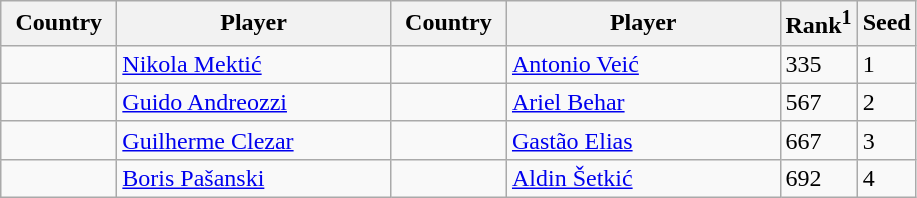<table class="sortable wikitable">
<tr>
<th width="70">Country</th>
<th width="175">Player</th>
<th width="70">Country</th>
<th width="175">Player</th>
<th>Rank<sup>1</sup></th>
<th>Seed</th>
</tr>
<tr>
<td></td>
<td><a href='#'>Nikola Mektić</a></td>
<td></td>
<td><a href='#'>Antonio Veić</a></td>
<td>335</td>
<td>1</td>
</tr>
<tr>
<td></td>
<td><a href='#'>Guido Andreozzi</a></td>
<td></td>
<td><a href='#'>Ariel Behar</a></td>
<td>567</td>
<td>2</td>
</tr>
<tr>
<td></td>
<td><a href='#'>Guilherme Clezar</a></td>
<td></td>
<td><a href='#'>Gastão Elias</a></td>
<td>667</td>
<td>3</td>
</tr>
<tr>
<td></td>
<td><a href='#'>Boris Pašanski</a></td>
<td></td>
<td><a href='#'>Aldin Šetkić</a></td>
<td>692</td>
<td>4</td>
</tr>
</table>
